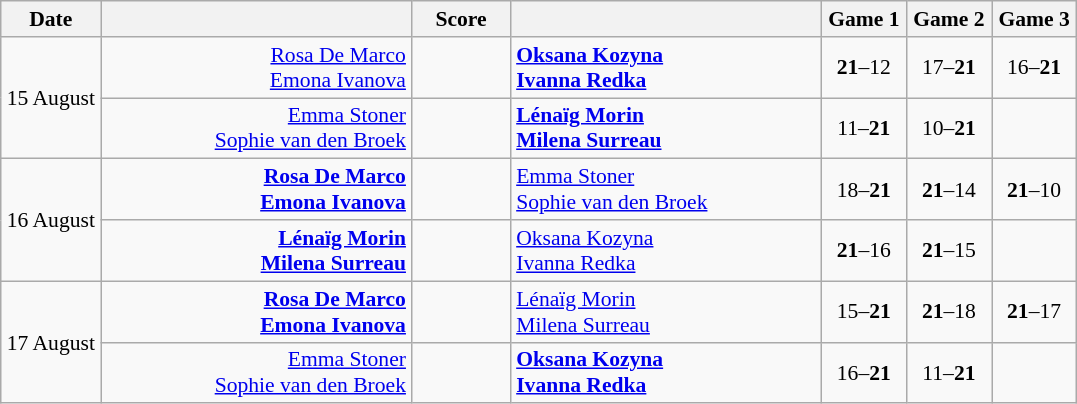<table class="wikitable" style="text-align: center; font-size:90% ">
<tr>
<th width="60">Date</th>
<th align="right" width="200"></th>
<th width="60">Score</th>
<th align="left" width="200"></th>
<th width="50">Game 1</th>
<th width="50">Game 2</th>
<th width="50">Game 3</th>
</tr>
<tr>
<td rowspan="2">15 August</td>
<td align="right"><a href='#'>Rosa De Marco</a> <br><a href='#'>Emona Ivanova</a> </td>
<td align="center"></td>
<td align="left"><strong> <a href='#'>Oksana Kozyna</a><br> <a href='#'>Ivanna Redka</a></strong></td>
<td><strong>21</strong>–12</td>
<td>17–<strong>21</strong></td>
<td>16–<strong>21</strong></td>
</tr>
<tr>
<td align="right"><a href='#'>Emma Stoner</a> <br><a href='#'>Sophie van den Broek</a> </td>
<td align="center"></td>
<td align="left"><strong> <a href='#'>Lénaïg Morin</a><br> <a href='#'>Milena Surreau</a></strong></td>
<td>11–<strong>21</strong></td>
<td>10–<strong>21</strong></td>
<td></td>
</tr>
<tr>
<td rowspan="2">16 August</td>
<td align="right"><strong><a href='#'>Rosa De Marco</a> <br><a href='#'>Emona Ivanova</a> </strong></td>
<td align="center"></td>
<td align="left"> <a href='#'>Emma Stoner</a><br> <a href='#'>Sophie van den Broek</a></td>
<td>18–<strong>21</strong></td>
<td><strong>21</strong>–14</td>
<td><strong>21</strong>–10</td>
</tr>
<tr>
<td align="right"><strong><a href='#'>Lénaïg Morin</a> <br><a href='#'>Milena Surreau</a> </strong></td>
<td align="center"></td>
<td align="left"> <a href='#'>Oksana Kozyna</a><br> <a href='#'>Ivanna Redka</a></td>
<td><strong>21</strong>–16</td>
<td><strong>21</strong>–15</td>
<td></td>
</tr>
<tr>
<td rowspan="2">17 August</td>
<td align="right"><strong><a href='#'>Rosa De Marco</a> <br><a href='#'>Emona Ivanova</a> </strong></td>
<td align="center"></td>
<td align="left"> <a href='#'>Lénaïg Morin</a><br> <a href='#'>Milena Surreau</a></td>
<td>15–<strong>21</strong></td>
<td><strong>21</strong>–18</td>
<td><strong>21</strong>–17</td>
</tr>
<tr>
<td align="right"><a href='#'>Emma Stoner</a> <br><a href='#'>Sophie van den Broek</a> </td>
<td align="center"></td>
<td align="left"><strong> <a href='#'>Oksana Kozyna</a><br> <a href='#'>Ivanna Redka</a></strong></td>
<td>16–<strong>21</strong></td>
<td>11–<strong>21</strong></td>
<td></td>
</tr>
</table>
